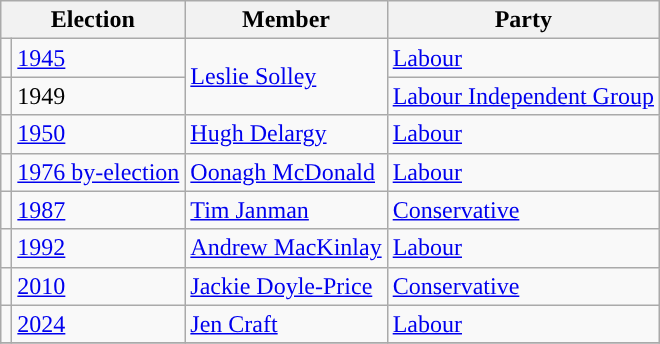<table class="wikitable">
<tr>
<th colspan="2">Election</th>
<th>Member</th>
<th>Party</th>
</tr>
<tr>
<td style="color:inherit;background-color: "></td>
<td><a href='#'>1945</a></td>
<td rowspan="2"><a href='#'>Leslie Solley</a></td>
<td><a href='#'>Labour</a></td>
</tr>
<tr>
<td style="color:inherit;background-color: "></td>
<td>1949</td>
<td><a href='#'>Labour Independent Group</a></td>
</tr>
<tr>
<td rowspan="1" style="color:inherit;background-color: "></td>
<td><a href='#'>1950</a></td>
<td rowspan="1"><a href='#'>Hugh Delargy</a></td>
<td rowspan="1"><a href='#'>Labour</a></td>
</tr>
<tr>
<td rowspan="1" style="color:inherit;background-color: "></td>
<td><a href='#'>1976 by-election</a></td>
<td rowspan="1"><a href='#'>Oonagh McDonald</a></td>
<td rowspan="1"><a href='#'>Labour</a></td>
</tr>
<tr>
<td style="color:inherit;background-color: "></td>
<td><a href='#'>1987</a></td>
<td><a href='#'>Tim Janman</a></td>
<td><a href='#'>Conservative</a></td>
</tr>
<tr>
<td rowspan="1" style="color:inherit;background-color: "></td>
<td><a href='#'>1992</a></td>
<td rowspan="1"><a href='#'>Andrew MacKinlay</a></td>
<td rowspan="1"><a href='#'>Labour</a></td>
</tr>
<tr>
<td style="color:inherit;background-color: "></td>
<td><a href='#'>2010</a></td>
<td><a href='#'>Jackie Doyle-Price</a></td>
<td><a href='#'>Conservative</a></td>
</tr>
<tr>
<td rowspan="1" style="color:inherit;background-color: "></td>
<td><a href='#'>2024</a></td>
<td rowspan="1"><a href='#'>Jen Craft</a></td>
<td rowspan="1"><a href='#'>Labour</a></td>
</tr>
<tr>
</tr>
</table>
